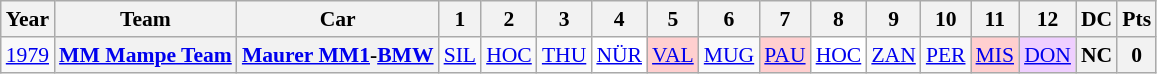<table class="wikitable" style="text-align:center; font-size:90%">
<tr>
<th>Year</th>
<th>Team</th>
<th>Car</th>
<th>1</th>
<th>2</th>
<th>3</th>
<th>4</th>
<th>5</th>
<th>6</th>
<th>7</th>
<th>8</th>
<th>9</th>
<th>10</th>
<th>11</th>
<th>12</th>
<th>DC</th>
<th>Pts</th>
</tr>
<tr>
<td><a href='#'>1979</a></td>
<th><a href='#'>MM Mampe Team</a></th>
<th><a href='#'>Maurer MM1</a>-<a href='#'>BMW</a></th>
<td bgcolor=><a href='#'>SIL</a></td>
<td bgcolor=><a href='#'>HOC</a></td>
<td bgcolor=><a href='#'>THU</a></td>
<td bgcolor='#ffffff'><a href='#'>NÜR</a><br></td>
<td bgcolor='#ffcfcf'><a href='#'>VAL</a><br></td>
<td bgcolor=><a href='#'>MUG</a></td>
<td bgcolor='#ffcfcf'><a href='#'>PAU</a><br></td>
<td bgcolor='#ffffff'><a href='#'>HOC</a><br></td>
<td bgcolor=><a href='#'>ZAN</a></td>
<td bgcolor=><a href='#'>PER</a></td>
<td bgcolor='#ffcfcf'><a href='#'>MIS</a><br></td>
<td bgcolor='#efcfff'><a href='#'>DON</a><br></td>
<th>NC</th>
<th>0</th>
</tr>
</table>
